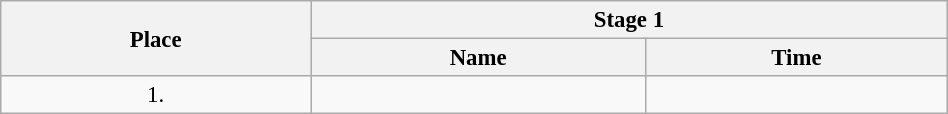<table class=wikitable style="font-size:95%" width="50%">
<tr>
<th rowspan="2">Place</th>
<th colspan="2">Stage 1</th>
</tr>
<tr>
<th>Name</th>
<th>Time</th>
</tr>
<tr>
<td align="center">1.</td>
<td></td>
<td></td>
</tr>
</table>
